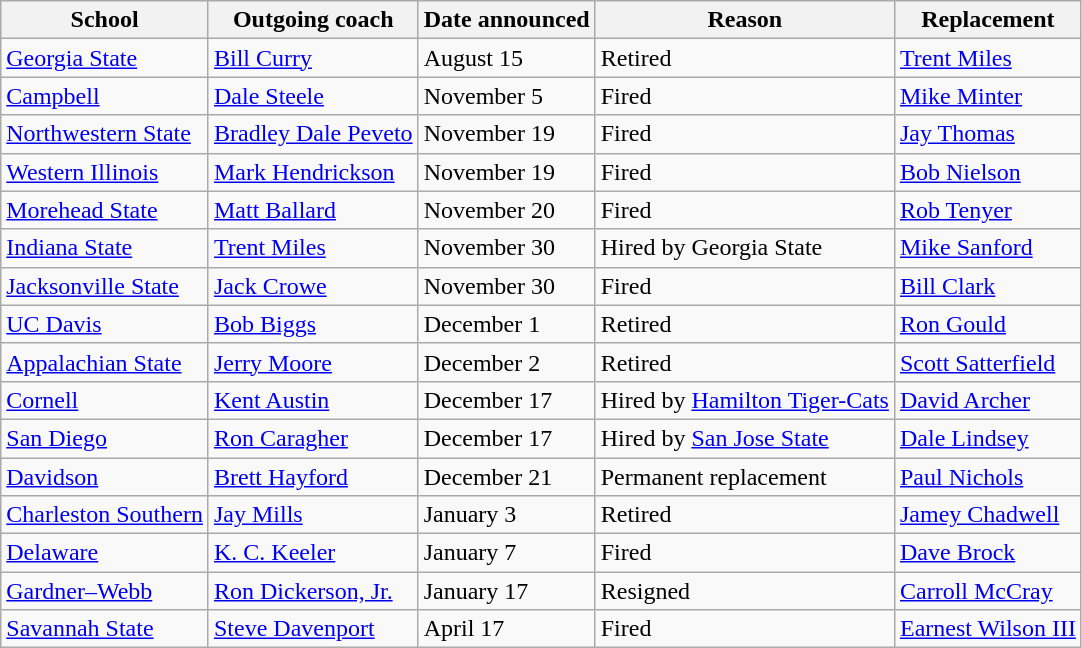<table class="wikitable">
<tr>
<th>School</th>
<th>Outgoing coach</th>
<th>Date announced</th>
<th>Reason</th>
<th>Replacement</th>
</tr>
<tr>
<td><a href='#'>Georgia State</a></td>
<td><a href='#'>Bill Curry</a></td>
<td>August 15</td>
<td>Retired</td>
<td><a href='#'>Trent Miles</a></td>
</tr>
<tr>
<td><a href='#'>Campbell</a></td>
<td><a href='#'>Dale Steele</a></td>
<td>November 5</td>
<td>Fired</td>
<td><a href='#'>Mike Minter</a></td>
</tr>
<tr>
<td><a href='#'>Northwestern State</a></td>
<td><a href='#'>Bradley Dale Peveto</a></td>
<td>November 19</td>
<td>Fired</td>
<td><a href='#'>Jay Thomas</a></td>
</tr>
<tr>
<td><a href='#'>Western Illinois</a></td>
<td><a href='#'>Mark Hendrickson</a></td>
<td>November 19</td>
<td>Fired</td>
<td><a href='#'>Bob Nielson</a></td>
</tr>
<tr>
<td><a href='#'>Morehead State</a></td>
<td><a href='#'>Matt Ballard</a></td>
<td>November 20</td>
<td>Fired</td>
<td><a href='#'>Rob Tenyer</a></td>
</tr>
<tr>
<td><a href='#'>Indiana State</a></td>
<td><a href='#'>Trent Miles</a></td>
<td>November 30</td>
<td>Hired by Georgia State</td>
<td><a href='#'>Mike Sanford</a></td>
</tr>
<tr>
<td><a href='#'>Jacksonville State</a></td>
<td><a href='#'>Jack Crowe</a></td>
<td>November 30</td>
<td>Fired</td>
<td><a href='#'>Bill Clark</a></td>
</tr>
<tr>
<td><a href='#'>UC Davis</a></td>
<td><a href='#'>Bob Biggs</a></td>
<td>December 1</td>
<td>Retired</td>
<td><a href='#'>Ron Gould</a></td>
</tr>
<tr>
<td><a href='#'>Appalachian State</a></td>
<td><a href='#'>Jerry Moore</a></td>
<td>December 2</td>
<td>Retired</td>
<td><a href='#'>Scott Satterfield</a></td>
</tr>
<tr>
<td><a href='#'>Cornell</a></td>
<td><a href='#'>Kent Austin</a></td>
<td>December 17</td>
<td>Hired by <a href='#'>Hamilton Tiger-Cats</a></td>
<td><a href='#'>David Archer</a></td>
</tr>
<tr>
<td><a href='#'>San Diego</a></td>
<td><a href='#'>Ron Caragher</a></td>
<td>December 17</td>
<td>Hired by <a href='#'>San Jose State</a></td>
<td><a href='#'>Dale Lindsey</a></td>
</tr>
<tr>
<td><a href='#'>Davidson</a></td>
<td><a href='#'>Brett Hayford</a></td>
<td>December 21</td>
<td>Permanent replacement</td>
<td><a href='#'>Paul Nichols</a></td>
</tr>
<tr>
<td><a href='#'>Charleston Southern</a></td>
<td><a href='#'>Jay Mills</a></td>
<td>January 3</td>
<td>Retired</td>
<td><a href='#'>Jamey Chadwell</a></td>
</tr>
<tr>
<td><a href='#'>Delaware</a></td>
<td><a href='#'>K. C. Keeler</a></td>
<td>January 7</td>
<td>Fired</td>
<td><a href='#'>Dave Brock</a></td>
</tr>
<tr>
<td><a href='#'>Gardner–Webb</a></td>
<td><a href='#'>Ron Dickerson, Jr.</a></td>
<td>January 17</td>
<td>Resigned</td>
<td><a href='#'>Carroll McCray</a></td>
</tr>
<tr>
<td><a href='#'>Savannah State</a></td>
<td><a href='#'>Steve Davenport</a></td>
<td>April 17</td>
<td>Fired</td>
<td><a href='#'>Earnest Wilson III</a></td>
</tr>
</table>
